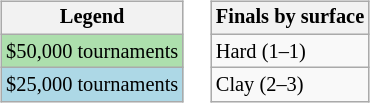<table>
<tr valign=top>
<td><br><table class=wikitable style="font-size:85%">
<tr>
<th>Legend</th>
</tr>
<tr style="background:#addfad;">
<td>$50,000 tournaments</td>
</tr>
<tr style="background:lightblue;">
<td>$25,000 tournaments</td>
</tr>
</table>
</td>
<td><br><table class=wikitable style="font-size:85%">
<tr>
<th>Finals by surface</th>
</tr>
<tr>
<td>Hard (1–1)</td>
</tr>
<tr>
<td>Clay (2–3)</td>
</tr>
</table>
</td>
</tr>
</table>
